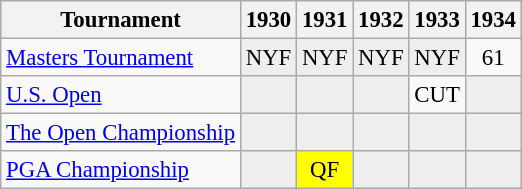<table class="wikitable" style="font-size:95%;text-align:center;">
<tr>
<th>Tournament</th>
<th>1930</th>
<th>1931</th>
<th>1932</th>
<th>1933</th>
<th>1934</th>
</tr>
<tr>
<td align=left><a href='#'>Masters Tournament</a></td>
<td style="background:#eeeeee;">NYF</td>
<td style="background:#eeeeee;">NYF</td>
<td style="background:#eeeeee;">NYF</td>
<td style="background:#eeeeee;">NYF</td>
<td>61</td>
</tr>
<tr>
<td align=left><a href='#'>U.S. Open</a></td>
<td style="background:#eeeeee;"></td>
<td style="background:#eeeeee;"></td>
<td style="background:#eeeeee;"></td>
<td>CUT</td>
<td style="background:#eeeeee;"></td>
</tr>
<tr>
<td align=left><a href='#'>The Open Championship</a></td>
<td style="background:#eeeeee;"></td>
<td style="background:#eeeeee;"></td>
<td style="background:#eeeeee;"></td>
<td style="background:#eeeeee;"></td>
<td style="background:#eeeeee;"></td>
</tr>
<tr>
<td align=left><a href='#'>PGA Championship</a></td>
<td style="background:#eeeeee;"></td>
<td style="background:yellow;">QF</td>
<td style="background:#eeeeee;"></td>
<td style="background:#eeeeee;"></td>
<td style="background:#eeeeee;"></td>
</tr>
</table>
